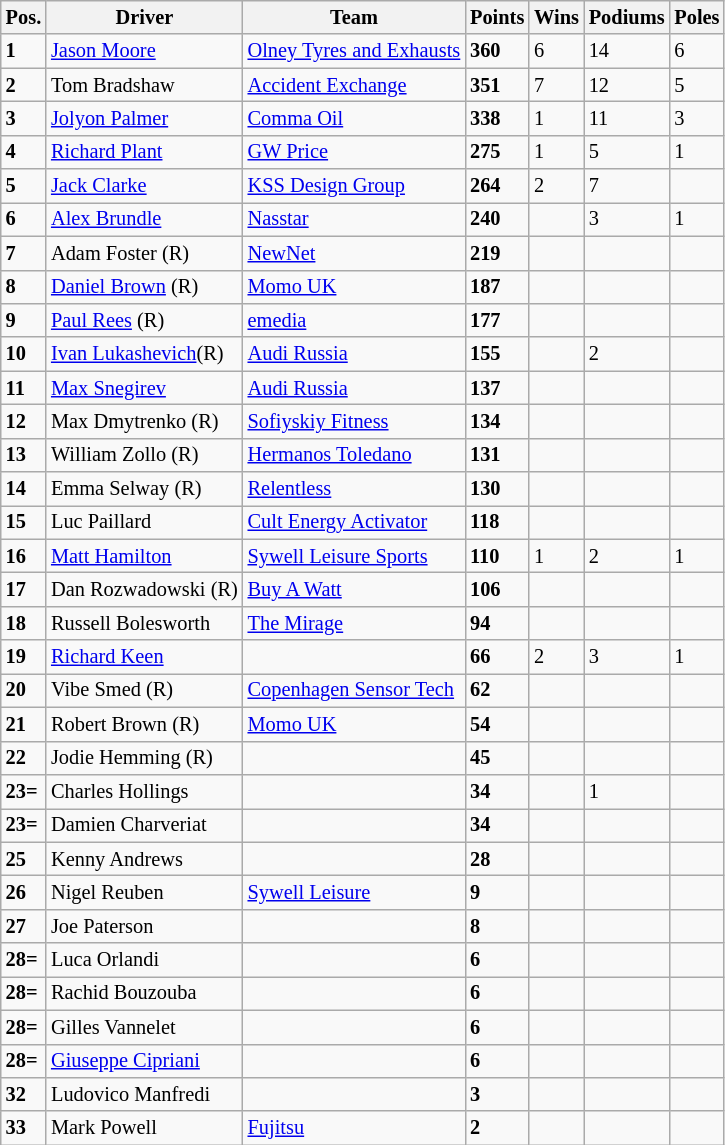<table class="wikitable" style="font-size: 85%;">
<tr>
<th>Pos.</th>
<th>Driver</th>
<th>Team</th>
<th>Points</th>
<th>Wins</th>
<th>Podiums</th>
<th>Poles</th>
</tr>
<tr>
<td><strong>1</strong></td>
<td> <a href='#'>Jason Moore</a></td>
<td><a href='#'>Olney Tyres and Exhausts</a></td>
<td><strong>360</strong></td>
<td>6</td>
<td>14</td>
<td>6</td>
</tr>
<tr>
<td><strong>2</strong></td>
<td> Tom Bradshaw</td>
<td><a href='#'>Accident Exchange</a></td>
<td><strong>351</strong></td>
<td>7</td>
<td>12</td>
<td>5</td>
</tr>
<tr>
<td><strong>3</strong></td>
<td> <a href='#'>Jolyon Palmer</a></td>
<td><a href='#'>Comma Oil</a></td>
<td><strong>338</strong></td>
<td>1</td>
<td>11</td>
<td>3</td>
</tr>
<tr>
<td><strong>4</strong></td>
<td> <a href='#'>Richard Plant</a></td>
<td><a href='#'>GW Price</a></td>
<td><strong>275</strong></td>
<td>1</td>
<td>5</td>
<td>1</td>
</tr>
<tr>
<td><strong>5</strong></td>
<td> <a href='#'>Jack Clarke</a></td>
<td><a href='#'>KSS Design Group</a></td>
<td><strong>264</strong></td>
<td>2</td>
<td>7</td>
<td></td>
</tr>
<tr>
<td><strong>6</strong></td>
<td> <a href='#'>Alex Brundle</a></td>
<td><a href='#'>Nasstar</a></td>
<td><strong>240</strong></td>
<td></td>
<td>3</td>
<td>1</td>
</tr>
<tr>
<td><strong>7</strong></td>
<td> Adam Foster (R)</td>
<td><a href='#'>NewNet</a></td>
<td><strong>219</strong></td>
<td></td>
<td></td>
<td></td>
</tr>
<tr>
<td><strong>8</strong></td>
<td> <a href='#'>Daniel Brown</a> (R)</td>
<td><a href='#'>Momo UK</a></td>
<td><strong>187</strong></td>
<td></td>
<td></td>
<td></td>
</tr>
<tr>
<td><strong>9</strong></td>
<td> <a href='#'>Paul Rees</a> (R)</td>
<td><a href='#'>emedia</a></td>
<td><strong>177</strong></td>
<td></td>
<td></td>
<td></td>
</tr>
<tr>
<td><strong>10</strong></td>
<td> <a href='#'>Ivan Lukashevich</a>(R)</td>
<td><a href='#'>Audi Russia</a></td>
<td><strong>155</strong></td>
<td></td>
<td>2</td>
<td></td>
</tr>
<tr>
<td><strong>11</strong></td>
<td> <a href='#'>Max Snegirev</a></td>
<td><a href='#'>Audi Russia</a></td>
<td><strong>137</strong></td>
<td></td>
<td></td>
<td></td>
</tr>
<tr>
<td><strong>12</strong></td>
<td> Max Dmytrenko (R)</td>
<td><a href='#'>Sofiyskiy Fitness</a></td>
<td><strong>134</strong></td>
<td></td>
<td></td>
<td></td>
</tr>
<tr>
<td><strong>13</strong></td>
<td> William Zollo (R)</td>
<td><a href='#'>Hermanos Toledano</a></td>
<td><strong>131</strong></td>
<td></td>
<td></td>
<td></td>
</tr>
<tr>
<td><strong>14</strong></td>
<td> Emma Selway (R)</td>
<td><a href='#'>Relentless</a></td>
<td><strong>130</strong></td>
<td></td>
<td></td>
<td></td>
</tr>
<tr>
<td><strong>15</strong></td>
<td> Luc Paillard</td>
<td><a href='#'>Cult Energy Activator</a></td>
<td><strong>118</strong></td>
<td></td>
<td></td>
<td></td>
</tr>
<tr>
<td><strong>16</strong></td>
<td> <a href='#'>Matt Hamilton</a></td>
<td><a href='#'>Sywell Leisure Sports</a></td>
<td><strong>110</strong></td>
<td>1</td>
<td>2</td>
<td>1</td>
</tr>
<tr>
<td><strong>17</strong></td>
<td> Dan Rozwadowski (R)</td>
<td><a href='#'>Buy A Watt</a></td>
<td><strong>106</strong></td>
<td></td>
<td></td>
<td></td>
</tr>
<tr>
<td><strong>18</strong></td>
<td> Russell Bolesworth</td>
<td><a href='#'>The Mirage</a></td>
<td><strong>94</strong></td>
<td></td>
<td></td>
<td></td>
</tr>
<tr>
<td><strong>19</strong></td>
<td> <a href='#'>Richard Keen</a></td>
<td></td>
<td><strong>66</strong></td>
<td>2</td>
<td>3</td>
<td>1</td>
</tr>
<tr>
<td><strong>20</strong></td>
<td> Vibe Smed (R)</td>
<td><a href='#'>Copenhagen Sensor Tech</a></td>
<td><strong>62</strong></td>
<td></td>
<td></td>
<td></td>
</tr>
<tr>
<td><strong>21</strong></td>
<td> Robert Brown (R)</td>
<td><a href='#'>Momo UK</a></td>
<td><strong>54</strong></td>
<td></td>
<td></td>
<td></td>
</tr>
<tr>
<td><strong>22</strong></td>
<td> Jodie Hemming (R)</td>
<td></td>
<td><strong>45</strong></td>
<td></td>
<td></td>
<td></td>
</tr>
<tr>
<td><strong>23=</strong></td>
<td> Charles Hollings</td>
<td></td>
<td><strong>34</strong></td>
<td></td>
<td>1</td>
<td></td>
</tr>
<tr>
<td><strong>23=</strong></td>
<td> Damien Charveriat</td>
<td></td>
<td><strong>34</strong></td>
<td></td>
<td></td>
<td></td>
</tr>
<tr>
<td><strong>25</strong></td>
<td> Kenny Andrews</td>
<td></td>
<td><strong>28</strong></td>
<td></td>
<td></td>
<td></td>
</tr>
<tr>
<td><strong>26</strong></td>
<td> Nigel Reuben</td>
<td><a href='#'>Sywell Leisure</a></td>
<td><strong>9</strong></td>
<td></td>
<td></td>
<td></td>
</tr>
<tr>
<td><strong>27</strong></td>
<td> Joe Paterson</td>
<td></td>
<td><strong>8</strong></td>
<td></td>
<td></td>
<td></td>
</tr>
<tr>
<td><strong>28=</strong></td>
<td> Luca Orlandi</td>
<td></td>
<td><strong>6</strong></td>
<td></td>
<td></td>
<td></td>
</tr>
<tr>
<td><strong>28=</strong></td>
<td> Rachid Bouzouba</td>
<td></td>
<td><strong>6</strong></td>
<td></td>
<td></td>
<td></td>
</tr>
<tr>
<td><strong>28=</strong></td>
<td> Gilles Vannelet</td>
<td></td>
<td><strong>6</strong></td>
<td></td>
<td></td>
<td></td>
</tr>
<tr>
<td><strong>28=</strong></td>
<td> <a href='#'>Giuseppe Cipriani</a></td>
<td></td>
<td><strong>6</strong></td>
<td></td>
<td></td>
<td></td>
</tr>
<tr>
<td><strong>32</strong></td>
<td> Ludovico Manfredi</td>
<td></td>
<td><strong>3</strong></td>
<td></td>
<td></td>
<td></td>
</tr>
<tr>
<td><strong>33</strong></td>
<td> Mark Powell</td>
<td><a href='#'>Fujitsu</a></td>
<td><strong>2</strong></td>
<td></td>
<td></td>
<td></td>
</tr>
</table>
